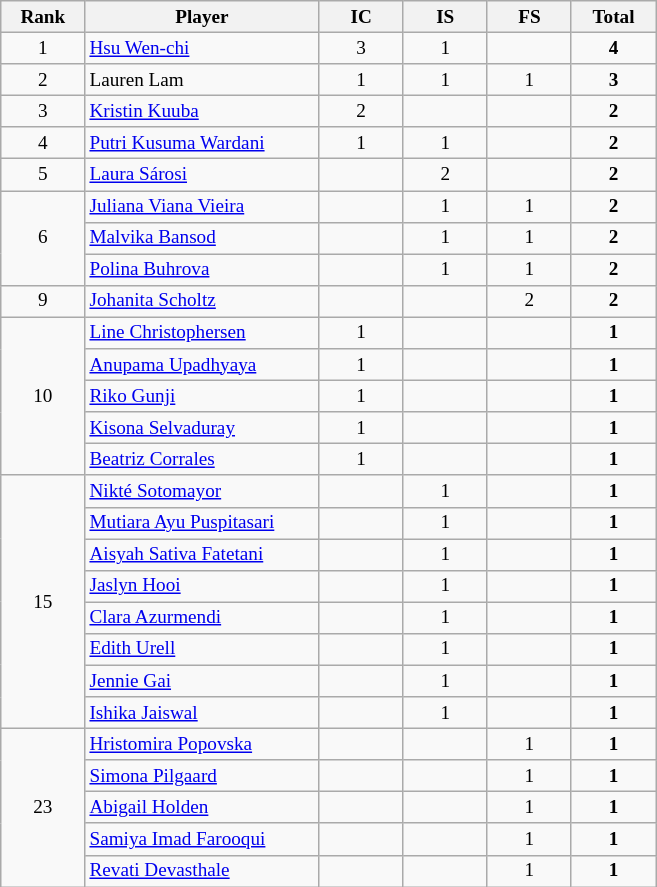<table class="wikitable" style="font-size:80%; text-align:center">
<tr>
<th width="50">Rank</th>
<th width="150">Player</th>
<th width="50">IC</th>
<th width="50">IS</th>
<th width="50">FS</th>
<th width="50">Total</th>
</tr>
<tr>
<td>1</td>
<td align="left"> <a href='#'>Hsu Wen-chi</a></td>
<td>3</td>
<td>1</td>
<td></td>
<td><strong>4</strong></td>
</tr>
<tr>
<td>2</td>
<td align="left"> Lauren Lam</td>
<td>1</td>
<td>1</td>
<td>1</td>
<td><strong>3</strong></td>
</tr>
<tr>
<td>3</td>
<td align="left"> <a href='#'>Kristin Kuuba</a></td>
<td>2</td>
<td></td>
<td></td>
<td><strong>2</strong></td>
</tr>
<tr>
<td>4</td>
<td align="left"> <a href='#'>Putri Kusuma Wardani</a></td>
<td>1</td>
<td>1</td>
<td></td>
<td><strong>2</strong></td>
</tr>
<tr>
<td>5</td>
<td align="left"> <a href='#'>Laura Sárosi</a></td>
<td></td>
<td>2</td>
<td></td>
<td><strong>2</strong></td>
</tr>
<tr>
<td rowspan="3">6</td>
<td align="left"> <a href='#'>Juliana Viana Vieira</a></td>
<td></td>
<td>1</td>
<td>1</td>
<td><strong>2</strong></td>
</tr>
<tr>
<td align="left"> <a href='#'>Malvika Bansod</a></td>
<td></td>
<td>1</td>
<td>1</td>
<td><strong>2</strong></td>
</tr>
<tr>
<td align="left"> <a href='#'>Polina Buhrova</a></td>
<td></td>
<td>1</td>
<td>1</td>
<td><strong>2</strong></td>
</tr>
<tr>
<td>9</td>
<td align="left"> <a href='#'>Johanita Scholtz</a></td>
<td></td>
<td></td>
<td>2</td>
<td><strong>2</strong></td>
</tr>
<tr>
<td rowspan="5">10</td>
<td align="left"> <a href='#'>Line Christophersen</a></td>
<td>1</td>
<td></td>
<td></td>
<td><strong>1</strong></td>
</tr>
<tr>
<td align="left"> <a href='#'>Anupama Upadhyaya</a></td>
<td>1</td>
<td></td>
<td></td>
<td><strong>1</strong></td>
</tr>
<tr>
<td align="left"> <a href='#'>Riko Gunji</a></td>
<td>1</td>
<td></td>
<td></td>
<td><strong>1</strong></td>
</tr>
<tr>
<td align="left"> <a href='#'>Kisona Selvaduray</a></td>
<td>1</td>
<td></td>
<td></td>
<td><strong>1</strong></td>
</tr>
<tr>
<td align="left"> <a href='#'>Beatriz Corrales</a></td>
<td>1</td>
<td></td>
<td></td>
<td><strong>1</strong></td>
</tr>
<tr>
<td rowspan="8">15</td>
<td align="left"> <a href='#'>Nikté Sotomayor</a></td>
<td></td>
<td>1</td>
<td></td>
<td><strong>1</strong></td>
</tr>
<tr>
<td align="left" nowrap> <a href='#'>Mutiara Ayu Puspitasari</a></td>
<td></td>
<td>1</td>
<td></td>
<td><strong>1</strong></td>
</tr>
<tr>
<td align="left"> <a href='#'>Aisyah Sativa Fatetani</a></td>
<td></td>
<td>1</td>
<td></td>
<td><strong>1</strong></td>
</tr>
<tr>
<td align="left"> <a href='#'>Jaslyn Hooi</a></td>
<td></td>
<td>1</td>
<td></td>
<td><strong>1</strong></td>
</tr>
<tr>
<td align="left"> <a href='#'>Clara Azurmendi</a></td>
<td></td>
<td>1</td>
<td></td>
<td><strong>1</strong></td>
</tr>
<tr>
<td align="left"> <a href='#'>Edith Urell</a></td>
<td></td>
<td>1</td>
<td></td>
<td><strong>1</strong></td>
</tr>
<tr>
<td align="left"> <a href='#'>Jennie Gai</a></td>
<td></td>
<td>1</td>
<td></td>
<td><strong>1</strong></td>
</tr>
<tr>
<td align="left"> <a href='#'>Ishika Jaiswal</a></td>
<td></td>
<td>1</td>
<td></td>
<td><strong>1</strong></td>
</tr>
<tr>
<td rowspan="5">23</td>
<td align="left"> <a href='#'>Hristomira Popovska</a></td>
<td></td>
<td></td>
<td>1</td>
<td><strong>1</strong></td>
</tr>
<tr>
<td align="left"> <a href='#'>Simona Pilgaard</a></td>
<td></td>
<td></td>
<td>1</td>
<td><strong>1</strong></td>
</tr>
<tr>
<td align="left"> <a href='#'>Abigail Holden</a></td>
<td></td>
<td></td>
<td>1</td>
<td><strong>1</strong></td>
</tr>
<tr>
<td align="left"> <a href='#'>Samiya Imad Farooqui</a></td>
<td></td>
<td></td>
<td>1</td>
<td><strong>1</strong></td>
</tr>
<tr>
<td align="left"> <a href='#'>Revati Devasthale</a></td>
<td></td>
<td></td>
<td>1</td>
<td><strong>1</strong></td>
</tr>
</table>
